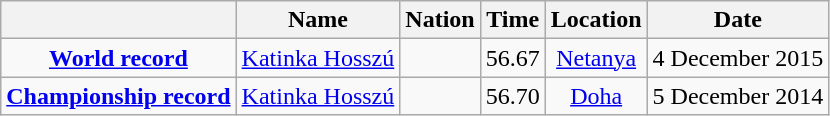<table class=wikitable style=text-align:center>
<tr>
<th></th>
<th>Name</th>
<th>Nation</th>
<th>Time</th>
<th>Location</th>
<th>Date</th>
</tr>
<tr>
<td><strong><a href='#'>World record</a></strong></td>
<td align=left><a href='#'>Katinka Hosszú</a></td>
<td align=left></td>
<td align=left>56.67</td>
<td><a href='#'>Netanya</a></td>
<td>4 December 2015</td>
</tr>
<tr>
<td><strong><a href='#'>Championship record</a></strong></td>
<td align=left><a href='#'>Katinka Hosszú</a></td>
<td align=left></td>
<td align=left>56.70</td>
<td><a href='#'>Doha</a></td>
<td>5 December 2014</td>
</tr>
</table>
